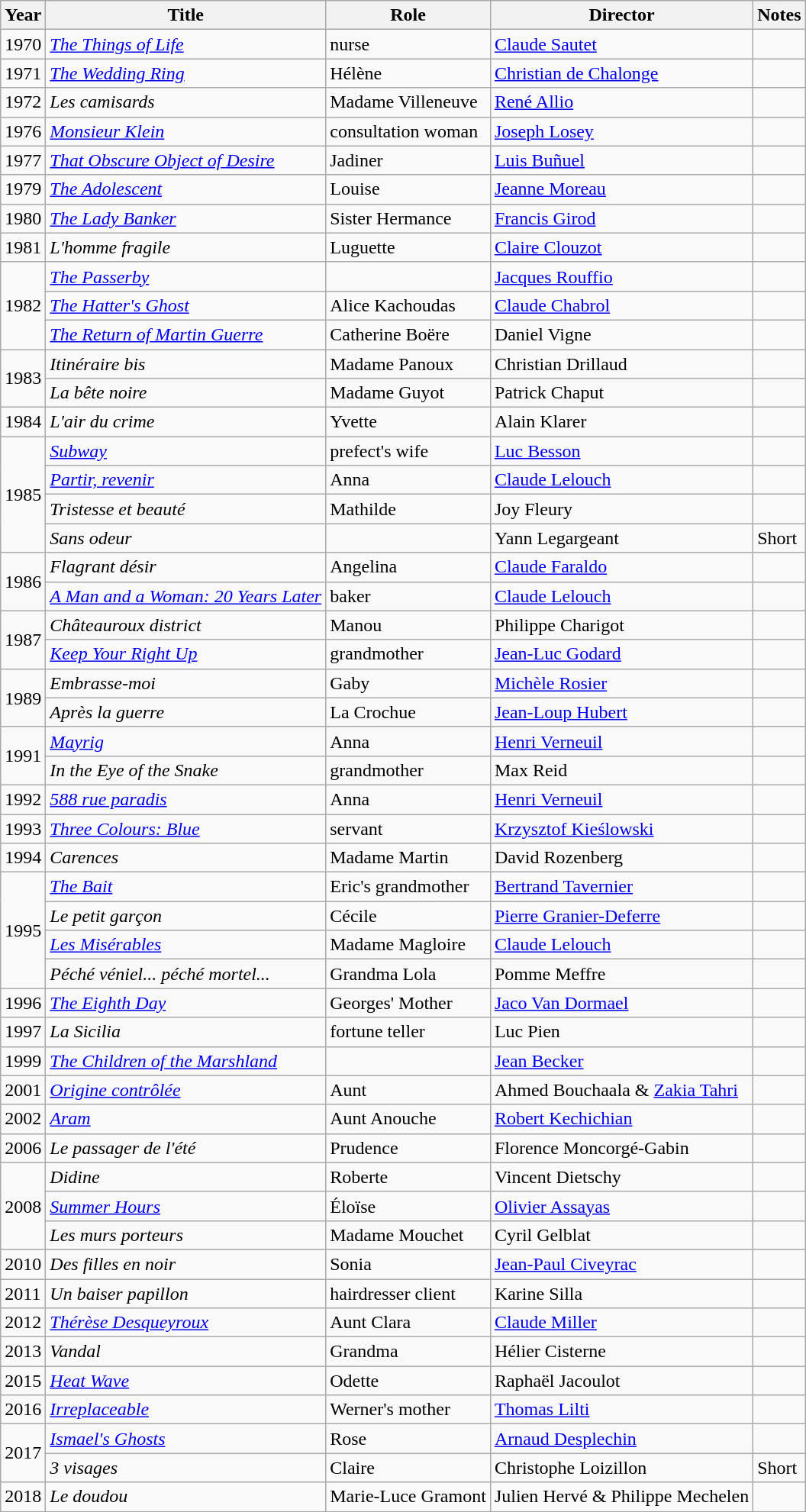<table class="wikitable">
<tr>
<th>Year</th>
<th>Title</th>
<th>Role</th>
<th>Director</th>
<th>Notes</th>
</tr>
<tr>
<td>1970</td>
<td><em><a href='#'>The Things of Life</a></em></td>
<td>nurse</td>
<td><a href='#'>Claude Sautet</a></td>
<td></td>
</tr>
<tr>
<td>1971</td>
<td><em><a href='#'>The Wedding Ring</a></em></td>
<td>Hélène</td>
<td><a href='#'>Christian de Chalonge</a></td>
<td></td>
</tr>
<tr>
<td>1972</td>
<td><em>Les camisards</em></td>
<td>Madame Villeneuve</td>
<td><a href='#'>René Allio</a></td>
<td></td>
</tr>
<tr>
<td>1976</td>
<td><em><a href='#'>Monsieur Klein</a></em></td>
<td>consultation woman</td>
<td><a href='#'>Joseph Losey</a></td>
<td></td>
</tr>
<tr>
<td>1977</td>
<td><em><a href='#'>That Obscure Object of Desire</a></em></td>
<td>Jadiner</td>
<td><a href='#'>Luis Buñuel</a></td>
<td></td>
</tr>
<tr>
<td>1979</td>
<td><em><a href='#'>The Adolescent</a></em></td>
<td>Louise</td>
<td><a href='#'>Jeanne Moreau</a></td>
<td></td>
</tr>
<tr>
<td>1980</td>
<td><em><a href='#'>The Lady Banker</a></em></td>
<td>Sister Hermance</td>
<td><a href='#'>Francis Girod</a></td>
<td></td>
</tr>
<tr>
<td>1981</td>
<td><em>L'homme fragile</em></td>
<td>Luguette</td>
<td><a href='#'>Claire Clouzot</a></td>
<td></td>
</tr>
<tr>
<td rowspan=3>1982</td>
<td><em><a href='#'>The Passerby</a></em></td>
<td></td>
<td><a href='#'>Jacques Rouffio</a></td>
<td></td>
</tr>
<tr>
<td><em><a href='#'>The Hatter's Ghost</a></em></td>
<td>Alice Kachoudas</td>
<td><a href='#'>Claude Chabrol</a></td>
<td></td>
</tr>
<tr>
<td><em><a href='#'>The Return of Martin Guerre</a></em></td>
<td>Catherine Boëre</td>
<td>Daniel Vigne</td>
<td></td>
</tr>
<tr>
<td rowspan=2>1983</td>
<td><em>Itinéraire bis</em></td>
<td>Madame Panoux</td>
<td>Christian Drillaud</td>
<td></td>
</tr>
<tr>
<td><em>La bête noire</em></td>
<td>Madame Guyot</td>
<td>Patrick Chaput</td>
<td></td>
</tr>
<tr>
<td>1984</td>
<td><em>L'air du crime</em></td>
<td>Yvette</td>
<td>Alain Klarer</td>
<td></td>
</tr>
<tr>
<td rowspan=4>1985</td>
<td><em><a href='#'>Subway</a></em></td>
<td>prefect's wife</td>
<td><a href='#'>Luc Besson</a></td>
<td></td>
</tr>
<tr>
<td><em><a href='#'>Partir, revenir</a></em></td>
<td>Anna</td>
<td><a href='#'>Claude Lelouch</a></td>
<td></td>
</tr>
<tr>
<td><em>Tristesse et beauté</em></td>
<td>Mathilde</td>
<td>Joy Fleury</td>
<td></td>
</tr>
<tr>
<td><em>Sans odeur</em></td>
<td></td>
<td>Yann Legargeant</td>
<td>Short</td>
</tr>
<tr>
<td rowspan=2>1986</td>
<td><em>Flagrant désir</em></td>
<td>Angelina</td>
<td><a href='#'>Claude Faraldo</a></td>
<td></td>
</tr>
<tr>
<td><em><a href='#'>A Man and a Woman: 20 Years Later</a></em></td>
<td>baker</td>
<td><a href='#'>Claude Lelouch</a></td>
<td></td>
</tr>
<tr>
<td rowspan=2>1987</td>
<td><em>Châteauroux district</em></td>
<td>Manou</td>
<td>Philippe Charigot</td>
<td></td>
</tr>
<tr>
<td><em><a href='#'>Keep Your Right Up</a></em></td>
<td>grandmother</td>
<td><a href='#'>Jean-Luc Godard</a></td>
<td></td>
</tr>
<tr>
<td rowspan=2>1989</td>
<td><em>Embrasse-moi</em></td>
<td>Gaby</td>
<td><a href='#'>Michèle Rosier</a></td>
<td></td>
</tr>
<tr>
<td><em>Après la guerre</em></td>
<td>La Crochue</td>
<td><a href='#'>Jean-Loup Hubert</a></td>
<td></td>
</tr>
<tr>
<td rowspan=2>1991</td>
<td><em><a href='#'>Mayrig</a></em></td>
<td>Anna</td>
<td><a href='#'>Henri Verneuil</a></td>
<td></td>
</tr>
<tr>
<td><em>In the Eye of the Snake</em></td>
<td>grandmother</td>
<td>Max Reid</td>
<td></td>
</tr>
<tr>
<td>1992</td>
<td><em><a href='#'>588 rue paradis</a></em></td>
<td>Anna</td>
<td><a href='#'>Henri Verneuil</a></td>
<td></td>
</tr>
<tr>
<td>1993</td>
<td><em><a href='#'>Three Colours: Blue</a></em></td>
<td>servant</td>
<td><a href='#'>Krzysztof Kieślowski</a></td>
<td></td>
</tr>
<tr>
<td>1994</td>
<td><em>Carences</em></td>
<td>Madame Martin</td>
<td>David Rozenberg</td>
<td></td>
</tr>
<tr>
<td rowspan=4>1995</td>
<td><em><a href='#'>The Bait</a></em></td>
<td>Eric's grandmother</td>
<td><a href='#'>Bertrand Tavernier</a></td>
<td></td>
</tr>
<tr>
<td><em>Le petit garçon</em></td>
<td>Cécile</td>
<td><a href='#'>Pierre Granier-Deferre</a></td>
<td></td>
</tr>
<tr>
<td><em><a href='#'>Les Misérables</a></em></td>
<td>Madame Magloire</td>
<td><a href='#'>Claude Lelouch</a></td>
<td></td>
</tr>
<tr>
<td><em>Péché véniel... péché mortel...</em></td>
<td>Grandma Lola</td>
<td>Pomme Meffre</td>
<td></td>
</tr>
<tr>
<td>1996</td>
<td><em><a href='#'>The Eighth Day</a></em></td>
<td>Georges' Mother</td>
<td><a href='#'>Jaco Van Dormael</a></td>
<td></td>
</tr>
<tr>
<td>1997</td>
<td><em>La Sicilia</em></td>
<td>fortune teller</td>
<td>Luc Pien</td>
<td></td>
</tr>
<tr>
<td>1999</td>
<td><em><a href='#'>The Children of the Marshland</a></em></td>
<td></td>
<td><a href='#'>Jean Becker</a></td>
<td></td>
</tr>
<tr>
<td>2001</td>
<td><em><a href='#'>Origine contrôlée</a></em></td>
<td>Aunt</td>
<td>Ahmed Bouchaala & <a href='#'>Zakia Tahri</a></td>
<td></td>
</tr>
<tr>
<td>2002</td>
<td><em><a href='#'>Aram</a></em></td>
<td>Aunt Anouche</td>
<td><a href='#'>Robert Kechichian</a></td>
<td></td>
</tr>
<tr>
<td>2006</td>
<td><em>Le passager de l'été</em></td>
<td>Prudence</td>
<td>Florence Moncorgé-Gabin</td>
<td></td>
</tr>
<tr>
<td rowspan=3>2008</td>
<td><em>Didine</em></td>
<td>Roberte</td>
<td>Vincent Dietschy</td>
<td></td>
</tr>
<tr>
<td><em><a href='#'>Summer Hours</a></em></td>
<td>Éloïse</td>
<td><a href='#'>Olivier Assayas</a></td>
<td></td>
</tr>
<tr>
<td><em>Les murs porteurs</em></td>
<td>Madame Mouchet</td>
<td>Cyril Gelblat</td>
<td></td>
</tr>
<tr>
<td>2010</td>
<td><em>Des filles en noir</em></td>
<td>Sonia</td>
<td><a href='#'>Jean-Paul Civeyrac</a></td>
<td></td>
</tr>
<tr>
<td>2011</td>
<td><em>Un baiser papillon</em></td>
<td>hairdresser client</td>
<td>Karine Silla</td>
<td></td>
</tr>
<tr>
<td>2012</td>
<td><em><a href='#'>Thérèse Desqueyroux</a></em></td>
<td>Aunt Clara</td>
<td><a href='#'>Claude Miller</a></td>
<td></td>
</tr>
<tr>
<td>2013</td>
<td><em>Vandal</em></td>
<td>Grandma</td>
<td>Hélier Cisterne</td>
<td></td>
</tr>
<tr>
<td>2015</td>
<td><em><a href='#'>Heat Wave</a></em></td>
<td>Odette</td>
<td>Raphaël Jacoulot</td>
<td></td>
</tr>
<tr>
<td>2016</td>
<td><em><a href='#'>Irreplaceable</a></em></td>
<td>Werner's mother</td>
<td><a href='#'>Thomas Lilti</a></td>
<td></td>
</tr>
<tr>
<td rowspan=2>2017</td>
<td><em><a href='#'>Ismael's Ghosts</a></em></td>
<td>Rose</td>
<td><a href='#'>Arnaud Desplechin</a></td>
<td></td>
</tr>
<tr>
<td><em>3 visages</em></td>
<td>Claire</td>
<td>Christophe Loizillon</td>
<td>Short</td>
</tr>
<tr>
<td>2018</td>
<td><em>Le doudou</em></td>
<td>Marie-Luce Gramont</td>
<td>Julien Hervé & Philippe Mechelen</td>
<td></td>
</tr>
<tr>
</tr>
</table>
